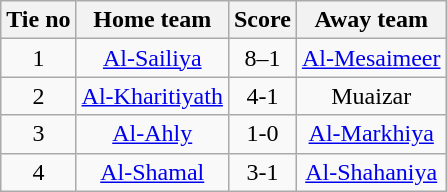<table class="wikitable" style="text-align: center">
<tr>
<th>Tie no</th>
<th>Home team</th>
<th>Score</th>
<th>Away team</th>
</tr>
<tr>
<td>1</td>
<td><a href='#'>Al-Sailiya</a></td>
<td>8–1</td>
<td><a href='#'>Al-Mesaimeer</a></td>
</tr>
<tr>
<td>2</td>
<td><a href='#'>Al-Kharitiyath</a></td>
<td>4-1</td>
<td>Muaizar</td>
</tr>
<tr>
<td>3</td>
<td><a href='#'>Al-Ahly</a></td>
<td>1-0</td>
<td><a href='#'>Al-Markhiya</a></td>
</tr>
<tr>
<td>4</td>
<td><a href='#'>Al-Shamal</a></td>
<td>3-1</td>
<td><a href='#'>Al-Shahaniya</a></td>
</tr>
</table>
